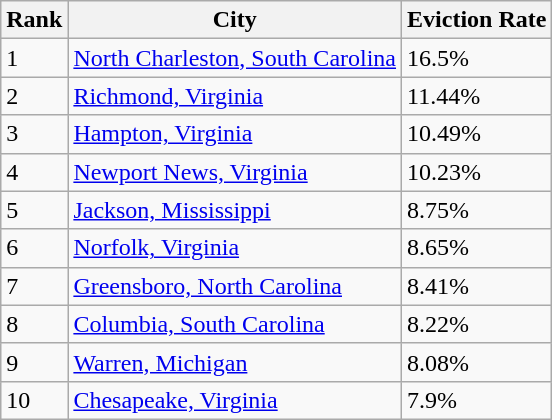<table class="wikitable">
<tr>
<th>Rank</th>
<th>City</th>
<th>Eviction Rate</th>
</tr>
<tr>
<td>1</td>
<td><a href='#'>North Charleston, South Carolina</a></td>
<td>16.5%</td>
</tr>
<tr>
<td>2</td>
<td><a href='#'>Richmond, Virginia</a></td>
<td>11.44%</td>
</tr>
<tr>
<td>3</td>
<td><a href='#'>Hampton, Virginia</a></td>
<td>10.49%</td>
</tr>
<tr>
<td>4</td>
<td><a href='#'>Newport News, Virginia</a></td>
<td>10.23%</td>
</tr>
<tr>
<td>5</td>
<td><a href='#'>Jackson, Mississippi</a></td>
<td>8.75%</td>
</tr>
<tr>
<td>6</td>
<td><a href='#'>Norfolk, Virginia</a></td>
<td>8.65%</td>
</tr>
<tr>
<td>7</td>
<td><a href='#'>Greensboro, North Carolina</a></td>
<td>8.41%</td>
</tr>
<tr>
<td>8</td>
<td><a href='#'>Columbia, South Carolina</a></td>
<td>8.22%</td>
</tr>
<tr>
<td>9</td>
<td><a href='#'>Warren, Michigan</a></td>
<td>8.08%</td>
</tr>
<tr>
<td>10</td>
<td><a href='#'>Chesapeake, Virginia</a></td>
<td>7.9%</td>
</tr>
</table>
